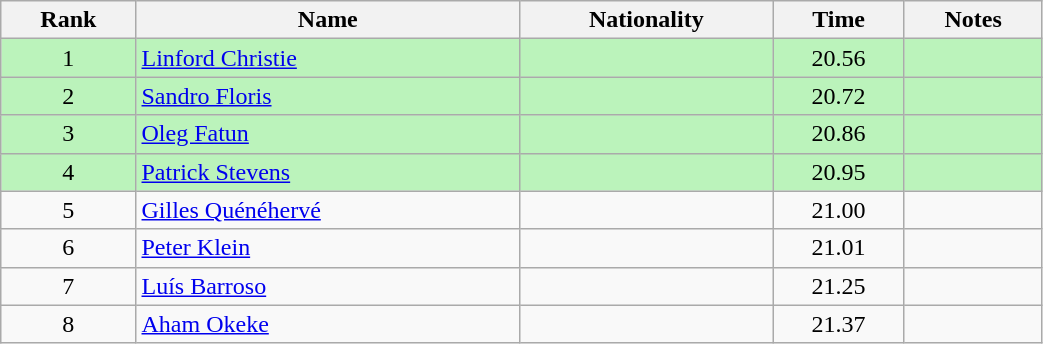<table class="wikitable sortable" style="text-align:center;width: 55%">
<tr>
<th>Rank</th>
<th>Name</th>
<th>Nationality</th>
<th>Time</th>
<th>Notes</th>
</tr>
<tr bgcolor=bbf3bb>
<td>1</td>
<td align=left><a href='#'>Linford Christie</a></td>
<td align=left></td>
<td>20.56</td>
<td></td>
</tr>
<tr bgcolor=bbf3bb>
<td>2</td>
<td align=left><a href='#'>Sandro Floris</a></td>
<td align=left></td>
<td>20.72</td>
<td></td>
</tr>
<tr bgcolor=bbf3bb>
<td>3</td>
<td align=left><a href='#'>Oleg Fatun</a></td>
<td align=left></td>
<td>20.86</td>
<td></td>
</tr>
<tr bgcolor=bbf3bb>
<td>4</td>
<td align=left><a href='#'>Patrick Stevens</a></td>
<td align=left></td>
<td>20.95</td>
<td></td>
</tr>
<tr>
<td>5</td>
<td align=left><a href='#'>Gilles Quénéhervé</a></td>
<td align=left></td>
<td>21.00</td>
<td></td>
</tr>
<tr>
<td>6</td>
<td align=left><a href='#'>Peter Klein</a></td>
<td align=left></td>
<td>21.01</td>
<td></td>
</tr>
<tr>
<td>7</td>
<td align=left><a href='#'>Luís Barroso</a></td>
<td align=left></td>
<td>21.25</td>
<td></td>
</tr>
<tr>
<td>8</td>
<td align=left><a href='#'>Aham Okeke</a></td>
<td align=left></td>
<td>21.37</td>
<td></td>
</tr>
</table>
